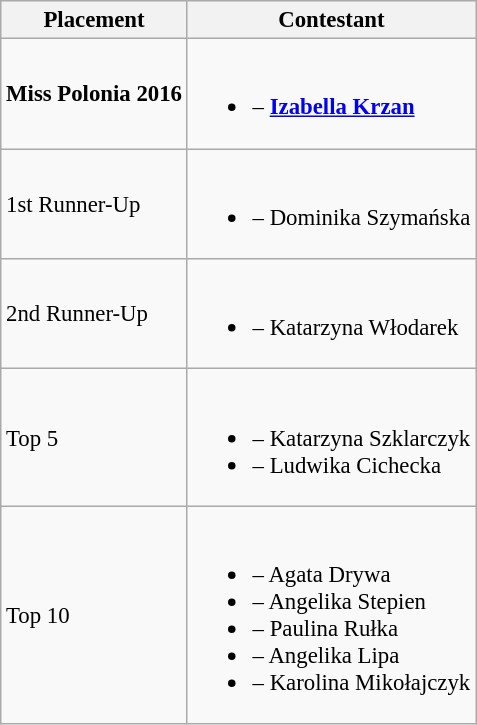<table class="wikitable sortable" style="font-size: 95%;">
<tr>
<th>Placement</th>
<th>Contestant</th>
</tr>
<tr>
<td><strong>Miss Polonia 2016</strong></td>
<td><br><ul><li><strong></strong> – <strong><a href='#'>Izabella Krzan</a></strong></li></ul></td>
</tr>
<tr>
<td>1st Runner-Up</td>
<td><br><ul><li> – Dominika Szymańska</li></ul></td>
</tr>
<tr>
<td>2nd Runner-Up</td>
<td><br><ul><li> – Katarzyna Włodarek</li></ul></td>
</tr>
<tr>
<td>Top 5</td>
<td><br><ul><li> – Katarzyna Szklarczyk</li><li> – Ludwika Cichecka</li></ul></td>
</tr>
<tr>
<td>Top 10</td>
<td><br><ul><li> – Agata Drywa</li><li> – Angelika Stepien</li><li> – Paulina Rułka</li><li> – Angelika Lipa</li><li> – Karolina Mikołajczyk</li></ul></td>
</tr>
</table>
